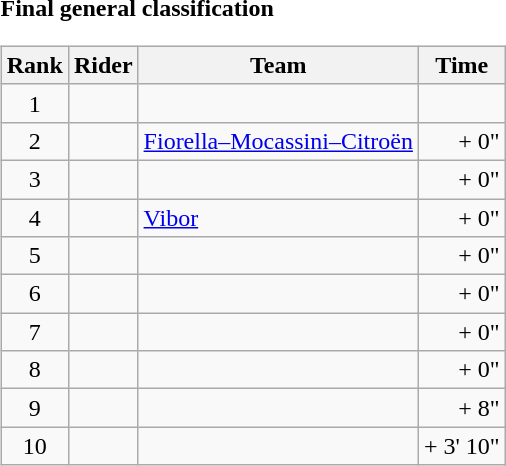<table>
<tr>
<td><strong>Final general classification</strong><br><table class="wikitable">
<tr>
<th scope="col">Rank</th>
<th scope="col">Rider</th>
<th scope="col">Team</th>
<th scope="col">Time</th>
</tr>
<tr>
<td style="text-align:center;">1</td>
<td></td>
<td></td>
<td style="text-align:right;"></td>
</tr>
<tr>
<td style="text-align:center;">2</td>
<td></td>
<td><a href='#'>Fiorella–Mocassini–Citroën</a></td>
<td style="text-align:right;">+ 0"</td>
</tr>
<tr>
<td style="text-align:center;">3</td>
<td></td>
<td></td>
<td style="text-align:right;">+ 0"</td>
</tr>
<tr>
<td style="text-align:center;">4</td>
<td></td>
<td><a href='#'>Vibor</a></td>
<td style="text-align:right;">+ 0"</td>
</tr>
<tr>
<td style="text-align:center;">5</td>
<td></td>
<td></td>
<td style="text-align:right;">+ 0"</td>
</tr>
<tr>
<td style="text-align:center;">6</td>
<td></td>
<td></td>
<td style="text-align:right;">+ 0"</td>
</tr>
<tr>
<td style="text-align:center;">7</td>
<td></td>
<td></td>
<td style="text-align:right;">+ 0"</td>
</tr>
<tr>
<td style="text-align:center;">8</td>
<td></td>
<td></td>
<td style="text-align:right;">+ 0"</td>
</tr>
<tr>
<td style="text-align:center;">9</td>
<td></td>
<td></td>
<td style="text-align:right;">+ 8"</td>
</tr>
<tr>
<td style="text-align:center;">10</td>
<td></td>
<td></td>
<td style="text-align:right;">+ 3' 10"</td>
</tr>
</table>
</td>
</tr>
</table>
